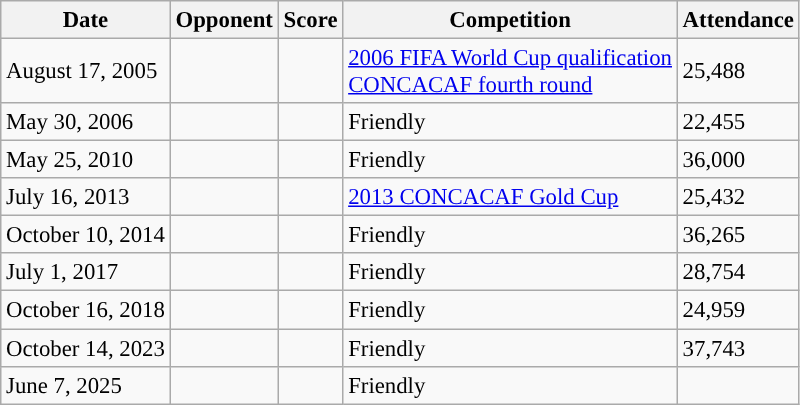<table class="wikitable" style="font-size: 95%;text-align: ;">
<tr>
<th>Date</th>
<th>Opponent</th>
<th>Score</th>
<th>Competition</th>
<th>Attendance</th>
</tr>
<tr>
<td>August 17, 2005</td>
<td></td>
<td></td>
<td><a href='#'>2006 FIFA World Cup qualification<br>CONCACAF fourth round</a></td>
<td>25,488</td>
</tr>
<tr>
<td>May 30, 2006</td>
<td></td>
<td></td>
<td>Friendly</td>
<td>22,455</td>
</tr>
<tr>
<td>May 25, 2010</td>
<td></td>
<td></td>
<td>Friendly</td>
<td>36,000</td>
</tr>
<tr>
<td>July 16, 2013</td>
<td></td>
<td></td>
<td><a href='#'>2013 CONCACAF Gold Cup</a></td>
<td>25,432</td>
</tr>
<tr>
<td>October 10, 2014</td>
<td></td>
<td></td>
<td>Friendly</td>
<td>36,265</td>
</tr>
<tr>
<td>July 1, 2017</td>
<td></td>
<td></td>
<td>Friendly</td>
<td>28,754</td>
</tr>
<tr>
<td>October 16, 2018</td>
<td></td>
<td></td>
<td>Friendly</td>
<td>24,959</td>
</tr>
<tr>
<td>October 14, 2023</td>
<td></td>
<td></td>
<td>Friendly</td>
<td>37,743</td>
</tr>
<tr>
<td>June 7, 2025</td>
<td></td>
<td></td>
<td>Friendly</td>
<td></td>
</tr>
</table>
